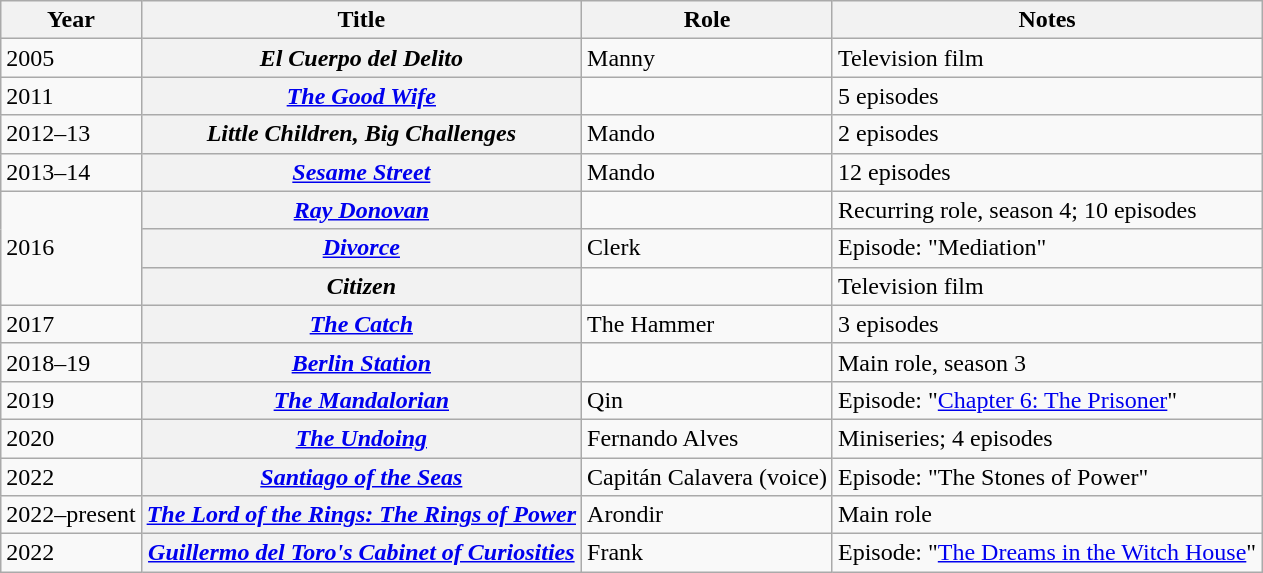<table class="wikitable plainrowheaders sortable">
<tr>
<th scope="col">Year</th>
<th scope="col">Title</th>
<th scope="col">Role</th>
<th scope="col" class="unsortable">Notes</th>
</tr>
<tr>
<td>2005</td>
<th scope="row"><em>El Cuerpo del Delito</em></th>
<td>Manny</td>
<td>Television film</td>
</tr>
<tr>
<td>2011</td>
<th scope="row"><em><a href='#'>The Good Wife</a></em></th>
<td></td>
<td>5 episodes</td>
</tr>
<tr>
<td>2012–13</td>
<th scope="row"><em>Little Children, Big Challenges</em></th>
<td>Mando</td>
<td>2 episodes</td>
</tr>
<tr>
<td>2013–14</td>
<th scope="row"><em><a href='#'>Sesame Street</a></em></th>
<td>Mando</td>
<td>12 episodes</td>
</tr>
<tr>
<td rowspan=3>2016</td>
<th scope="row"><em><a href='#'>Ray Donovan</a></em></th>
<td></td>
<td>Recurring role, season 4; 10 episodes</td>
</tr>
<tr>
<th scope="row"><em><a href='#'>Divorce</a></em></th>
<td>Clerk</td>
<td>Episode: "Mediation"</td>
</tr>
<tr>
<th scope="row"><em>Citizen</em></th>
<td></td>
<td>Television film</td>
</tr>
<tr>
<td>2017</td>
<th scope="row"><em><a href='#'>The Catch</a></em></th>
<td>The Hammer</td>
<td>3 episodes</td>
</tr>
<tr>
<td>2018–19</td>
<th scope="row"><em><a href='#'>Berlin Station</a></em></th>
<td></td>
<td>Main role, season 3</td>
</tr>
<tr>
<td>2019</td>
<th scope="row"><em><a href='#'>The Mandalorian</a></em></th>
<td>Qin</td>
<td>Episode: "<a href='#'>Chapter 6: The Prisoner</a>"</td>
</tr>
<tr>
<td>2020</td>
<th scope="row"><em><a href='#'>The Undoing</a></em></th>
<td>Fernando Alves</td>
<td>Miniseries; 4 episodes</td>
</tr>
<tr>
<td>2022</td>
<th scope="row"><em><a href='#'>Santiago of the Seas</a></em></th>
<td>Capitán Calavera (voice)</td>
<td>Episode: "The Stones of Power"</td>
</tr>
<tr>
<td>2022–present</td>
<th scope="row"><em><a href='#'>The Lord of the Rings: The Rings of Power</a></em></th>
<td>Arondir</td>
<td>Main role</td>
</tr>
<tr>
<td>2022</td>
<th scope="row"><em><a href='#'>Guillermo del Toro's Cabinet of Curiosities</a></em></th>
<td>Frank</td>
<td>Episode: "<a href='#'>The Dreams in the Witch House</a>"</td>
</tr>
</table>
